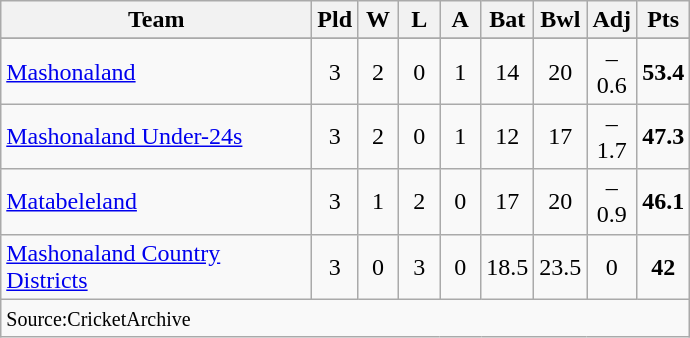<table class="wikitable" style="text-align: center;">
<tr>
<th width=200>Team</th>
<th width=20>Pld</th>
<th width=20>W</th>
<th width=20>L</th>
<th width=20>A</th>
<th width=20>Bat</th>
<th width=20>Bwl</th>
<th width=20>Adj</th>
<th width=20>Pts</th>
</tr>
<tr style="background:#ccffcc;">
</tr>
<tr>
<td align=left><a href='#'>Mashonaland</a></td>
<td>3</td>
<td>2</td>
<td>0</td>
<td>1</td>
<td>14</td>
<td>20</td>
<td>–0.6</td>
<td><strong>53.4</strong></td>
</tr>
<tr>
<td align=left><a href='#'>Mashonaland Under-24s</a></td>
<td>3</td>
<td>2</td>
<td>0</td>
<td>1</td>
<td>12</td>
<td>17</td>
<td>–1.7</td>
<td><strong>47.3</strong></td>
</tr>
<tr>
<td align=left><a href='#'>Matabeleland</a></td>
<td>3</td>
<td>1</td>
<td>2</td>
<td>0</td>
<td>17</td>
<td>20</td>
<td>–0.9</td>
<td><strong>46.1</strong></td>
</tr>
<tr>
<td align=left><a href='#'>Mashonaland Country Districts</a></td>
<td>3</td>
<td>0</td>
<td>3</td>
<td>0</td>
<td>18.5</td>
<td>23.5</td>
<td>0</td>
<td><strong>42</strong></td>
</tr>
<tr>
<td align=left colspan="9"><small>Source:CricketArchive</small></td>
</tr>
</table>
